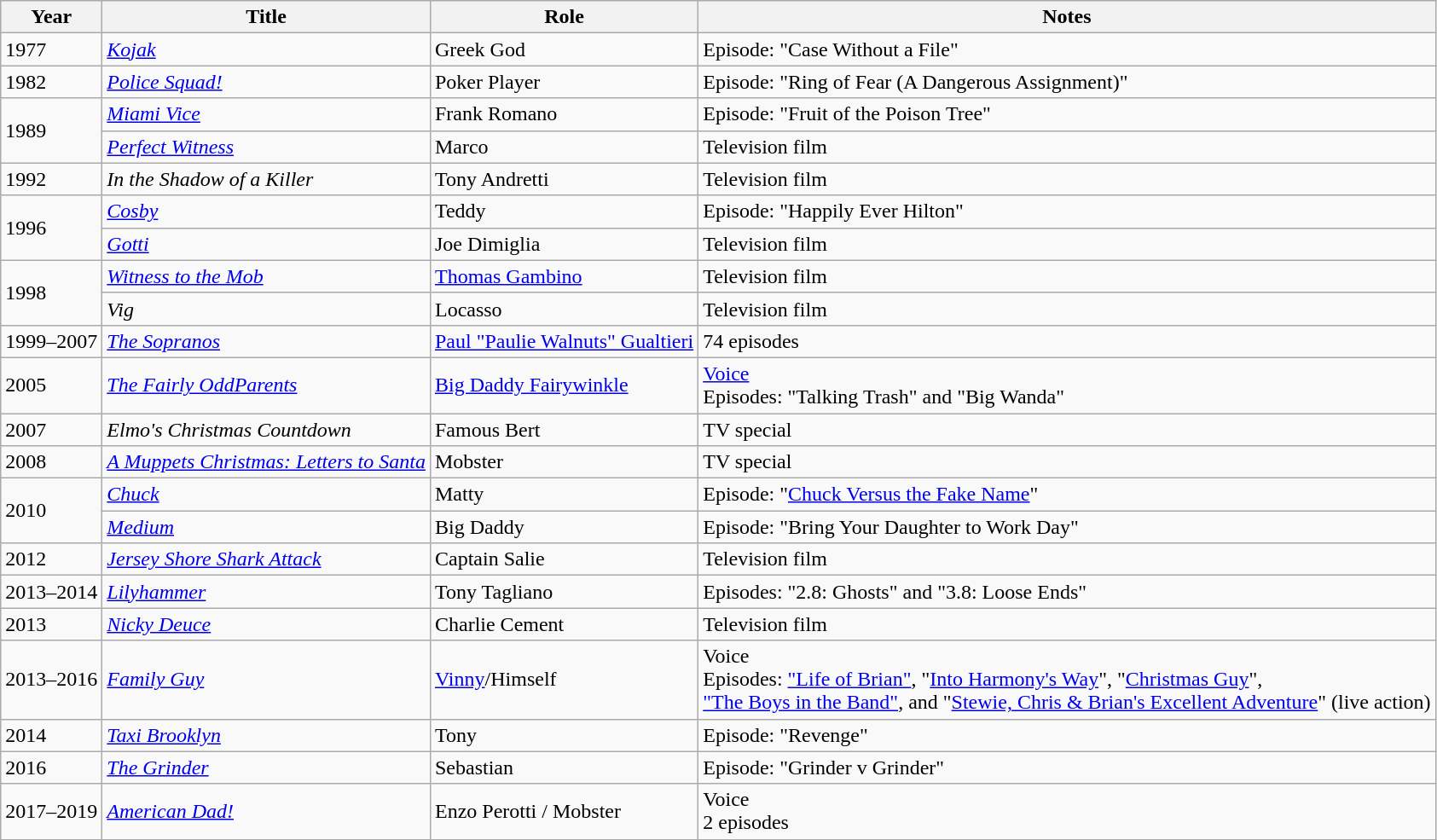<table class="wikitable sortable">
<tr>
<th>Year</th>
<th>Title</th>
<th>Role</th>
<th class="unsortable">Notes</th>
</tr>
<tr>
<td>1977</td>
<td><em><a href='#'>Kojak</a></em></td>
<td>Greek God</td>
<td>Episode: "Case Without a File"</td>
</tr>
<tr>
<td>1982</td>
<td><em><a href='#'>Police Squad!</a></em></td>
<td>Poker Player</td>
<td>Episode: "Ring of Fear (A Dangerous Assignment)"</td>
</tr>
<tr>
<td rowspan="2">1989</td>
<td><em><a href='#'>Miami Vice</a></em></td>
<td>Frank Romano</td>
<td>Episode: "Fruit of the Poison Tree"</td>
</tr>
<tr>
<td><em><a href='#'>Perfect Witness</a></em></td>
<td>Marco</td>
<td>Television film</td>
</tr>
<tr>
<td>1992</td>
<td><em>In the Shadow of a Killer</em></td>
<td>Tony Andretti</td>
<td>Television film</td>
</tr>
<tr>
<td rowspan="2">1996</td>
<td><em><a href='#'>Cosby</a></em></td>
<td>Teddy</td>
<td>Episode: "Happily Ever Hilton"</td>
</tr>
<tr>
<td><em><a href='#'>Gotti</a></em></td>
<td>Joe Dimiglia</td>
<td>Television film</td>
</tr>
<tr>
<td rowspan="2">1998</td>
<td><em><a href='#'>Witness to the Mob</a></em></td>
<td><a href='#'>Thomas Gambino</a></td>
<td>Television film</td>
</tr>
<tr>
<td><em>Vig</em></td>
<td>Locasso</td>
<td>Television film</td>
</tr>
<tr>
<td>1999–2007</td>
<td><em><a href='#'>The Sopranos</a></em></td>
<td><a href='#'>Paul "Paulie Walnuts" Gualtieri</a></td>
<td>74 episodes</td>
</tr>
<tr>
<td>2005</td>
<td><em><a href='#'>The Fairly OddParents</a></em></td>
<td><a href='#'>Big Daddy Fairywinkle</a></td>
<td><a href='#'>Voice</a><br>Episodes: "Talking Trash" and "Big Wanda"</td>
</tr>
<tr>
<td>2007</td>
<td><em>Elmo's Christmas Countdown</em></td>
<td>Famous Bert</td>
<td>TV special</td>
</tr>
<tr>
<td>2008</td>
<td><em><a href='#'>A Muppets Christmas: Letters to Santa</a></em></td>
<td>Mobster</td>
<td>TV special</td>
</tr>
<tr>
<td rowspan="2">2010</td>
<td><em><a href='#'>Chuck</a></em></td>
<td>Matty</td>
<td>Episode: "<a href='#'>Chuck Versus the Fake Name</a>"</td>
</tr>
<tr>
<td><em><a href='#'>Medium</a></em></td>
<td>Big Daddy</td>
<td>Episode: "Bring Your Daughter to Work Day"</td>
</tr>
<tr>
<td>2012</td>
<td><em><a href='#'>Jersey Shore Shark Attack</a></em></td>
<td>Captain Salie</td>
<td>Television film</td>
</tr>
<tr>
<td>2013–2014</td>
<td><em><a href='#'>Lilyhammer</a></em></td>
<td>Tony Tagliano</td>
<td>Episodes: "2.8: Ghosts" and "3.8: Loose Ends"</td>
</tr>
<tr>
<td>2013</td>
<td><em><a href='#'>Nicky Deuce</a></em></td>
<td>Charlie Cement</td>
<td>Television film</td>
</tr>
<tr>
<td>2013–2016</td>
<td><em><a href='#'>Family Guy</a></em></td>
<td><a href='#'>Vinny</a>/Himself</td>
<td>Voice<br>Episodes: <a href='#'>"Life of Brian"</a>, "<a href='#'>Into Harmony's Way</a>", "<a href='#'>Christmas Guy</a>",<br><a href='#'>"The Boys in the Band"</a>, and "<a href='#'>Stewie, Chris & Brian's Excellent Adventure</a>" (live action)</td>
</tr>
<tr>
<td>2014</td>
<td><em><a href='#'>Taxi Brooklyn</a></em></td>
<td>Tony</td>
<td>Episode: "Revenge"</td>
</tr>
<tr>
<td>2016</td>
<td><em><a href='#'>The Grinder</a></em></td>
<td>Sebastian</td>
<td>Episode: "Grinder v Grinder"</td>
</tr>
<tr>
<td>2017–2019</td>
<td><em><a href='#'>American Dad!</a></em></td>
<td>Enzo Perotti / Mobster</td>
<td>Voice<br>2 episodes</td>
</tr>
</table>
